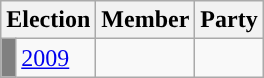<table class="wikitable">
<tr>
<th colspan="2">Election</th>
<th>Member</th>
<th>Party</th>
</tr>
<tr>
<td style="background-color: grey"></td>
<td><a href='#'>2009</a></td>
<td></td>
<td></td>
</tr>
</table>
